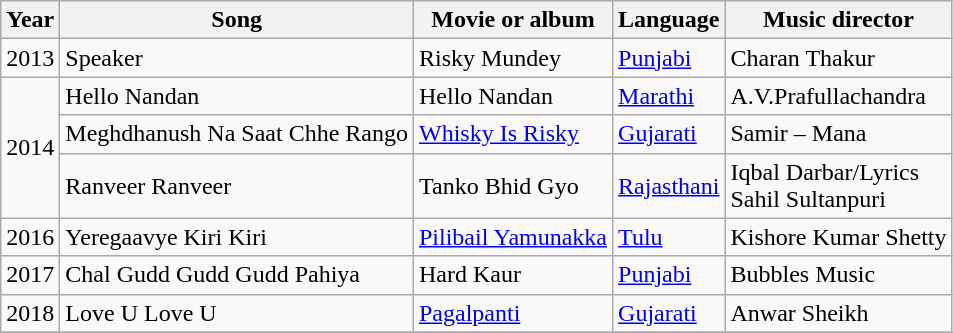<table class="wikitable sortable">
<tr>
<th>Year</th>
<th>Song</th>
<th>Movie or album</th>
<th>Language</th>
<th>Music director</th>
</tr>
<tr>
<td>2013</td>
<td>Speaker</td>
<td>Risky Mundey</td>
<td><a href='#'>Punjabi</a></td>
<td>Charan Thakur</td>
</tr>
<tr>
<td rowspan="3">2014</td>
<td>Hello Nandan</td>
<td>Hello Nandan</td>
<td><a href='#'>Marathi</a></td>
<td>A.V.Prafullachandra</td>
</tr>
<tr>
<td>Meghdhanush Na Saat Chhe Rango</td>
<td><a href='#'>Whisky Is Risky</a></td>
<td><a href='#'>Gujarati</a></td>
<td>Samir – Mana</td>
</tr>
<tr>
<td>Ranveer Ranveer</td>
<td>Tanko Bhid Gyo</td>
<td><a href='#'>Rajasthani</a></td>
<td>Iqbal Darbar/Lyrics<br>Sahil Sultanpuri
<br></td>
</tr>
<tr>
<td>2016</td>
<td>Yeregaavye Kiri Kiri</td>
<td><a href='#'>Pilibail Yamunakka</a></td>
<td><a href='#'>Tulu</a></td>
<td>Kishore Kumar Shetty</td>
</tr>
<tr>
<td>2017</td>
<td>Chal Gudd Gudd Gudd Pahiya</td>
<td>Hard Kaur</td>
<td><a href='#'>Punjabi</a></td>
<td>Bubbles Music</td>
</tr>
<tr>
<td>2018</td>
<td>Love U Love U</td>
<td><a href='#'>Pagalpanti</a></td>
<td><a href='#'>Gujarati</a></td>
<td>Anwar Sheikh</td>
</tr>
<tr>
</tr>
</table>
